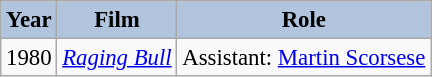<table class="wikitable" style="font-size:95%;">
<tr>
<th style="background:#B0C4DE;">Year</th>
<th style="background:#B0C4DE;">Film</th>
<th style="background:#B0C4DE;">Role</th>
</tr>
<tr>
<td>1980</td>
<td><em><a href='#'>Raging Bull</a></em></td>
<td>Assistant: <a href='#'>Martin Scorsese</a></td>
</tr>
</table>
